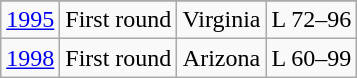<table class="wikitable">
<tr>
</tr>
<tr style="text-align:center;">
<td><a href='#'>1995</a></td>
<td>First round</td>
<td>Virginia</td>
<td>L 72–96</td>
</tr>
<tr style="text-align:center;">
<td><a href='#'>1998</a></td>
<td>First round</td>
<td>Arizona</td>
<td>L 60–99</td>
</tr>
</table>
